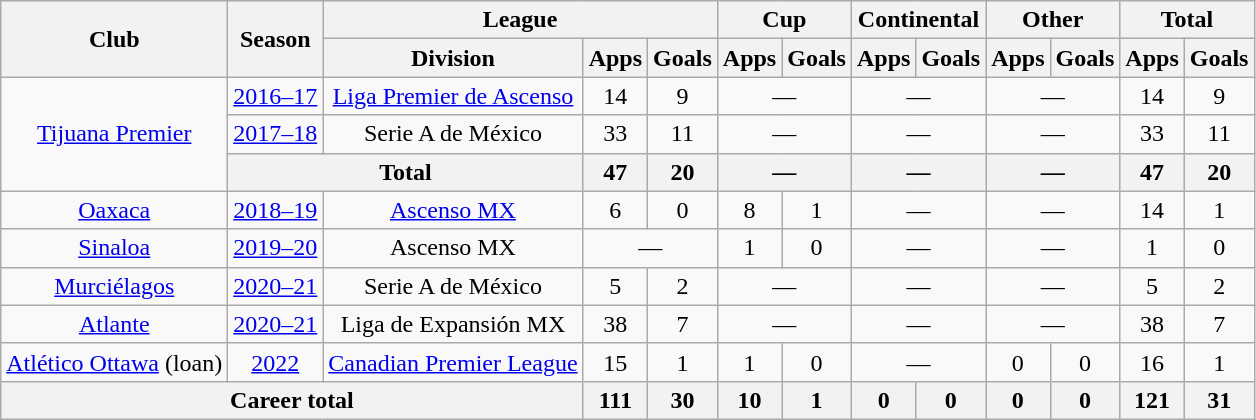<table class="wikitable" style="text-align:center">
<tr>
<th rowspan="2">Club</th>
<th rowspan="2">Season</th>
<th colspan="3">League</th>
<th colspan="2">Cup</th>
<th colspan="2">Continental</th>
<th colspan="2">Other</th>
<th colspan="2">Total</th>
</tr>
<tr>
<th>Division</th>
<th>Apps</th>
<th>Goals</th>
<th>Apps</th>
<th>Goals</th>
<th>Apps</th>
<th>Goals</th>
<th>Apps</th>
<th>Goals</th>
<th>Apps</th>
<th>Goals</th>
</tr>
<tr>
<td rowspan="3"><a href='#'>Tijuana Premier</a></td>
<td><a href='#'>2016–17</a></td>
<td><a href='#'>Liga Premier de Ascenso</a></td>
<td>14</td>
<td>9</td>
<td colspan="2">—</td>
<td colspan="2">—</td>
<td colspan="2">—</td>
<td>14</td>
<td>9</td>
</tr>
<tr>
<td><a href='#'>2017–18</a></td>
<td>Serie A de México</td>
<td>33</td>
<td>11</td>
<td colspan="2">—</td>
<td colspan="2">—</td>
<td colspan="2">—</td>
<td>33</td>
<td>11</td>
</tr>
<tr>
<th colspan="2">Total</th>
<th>47</th>
<th>20</th>
<th colspan="2">—</th>
<th colspan="2">—</th>
<th colspan="2">—</th>
<th>47</th>
<th>20</th>
</tr>
<tr>
<td><a href='#'>Oaxaca</a></td>
<td><a href='#'>2018–19</a></td>
<td><a href='#'>Ascenso MX</a></td>
<td>6</td>
<td>0</td>
<td>8</td>
<td>1</td>
<td colspan="2">—</td>
<td colspan="2">—</td>
<td>14</td>
<td>1</td>
</tr>
<tr>
<td><a href='#'>Sinaloa</a></td>
<td><a href='#'>2019–20</a></td>
<td>Ascenso MX</td>
<td colspan="2">—</td>
<td>1</td>
<td>0</td>
<td colspan="2">—</td>
<td colspan="2">—</td>
<td>1</td>
<td>0</td>
</tr>
<tr>
<td><a href='#'>Murciélagos</a></td>
<td><a href='#'>2020–21</a></td>
<td>Serie A de México</td>
<td>5</td>
<td>2</td>
<td colspan="2">—</td>
<td colspan="2">—</td>
<td colspan="2">—</td>
<td>5</td>
<td>2</td>
</tr>
<tr>
<td><a href='#'>Atlante</a></td>
<td><a href='#'>2020–21</a></td>
<td>Liga de Expansión MX</td>
<td>38</td>
<td>7</td>
<td colspan="2">—</td>
<td colspan="2">—</td>
<td colspan="2">—</td>
<td>38</td>
<td>7</td>
</tr>
<tr>
<td rowspan="1"><a href='#'>Atlético Ottawa</a> (loan)</td>
<td><a href='#'>2022</a></td>
<td><a href='#'>Canadian Premier League</a></td>
<td>15</td>
<td>1</td>
<td>1</td>
<td>0</td>
<td colspan="2">—</td>
<td>0</td>
<td>0</td>
<td>16</td>
<td>1</td>
</tr>
<tr>
<th colspan="3">Career total</th>
<th>111</th>
<th>30</th>
<th>10</th>
<th>1</th>
<th>0</th>
<th>0</th>
<th>0</th>
<th>0</th>
<th>121</th>
<th>31</th>
</tr>
</table>
